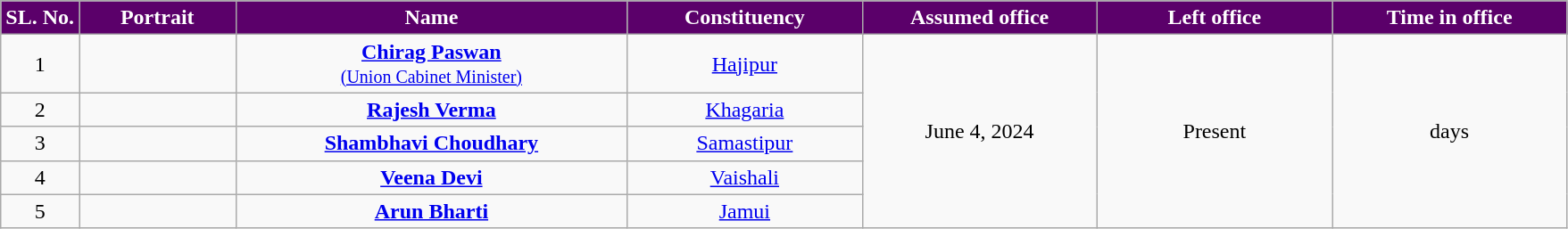<table class="wikitable sortable" style="text-align:center;">
<tr>
<th style="background-color:#5B006A;color:white;width: 5%;">SL. No.</th>
<th style="background-color:#5B006A;color:white;width: 10%;">Portrait</th>
<th style="background-color:#5B006A;color:white;width: 25%;">Name</th>
<th style="background-color:#5B006A;color:white;width: 15%;">Constituency</th>
<th style="background-color:#5B006A;color:white;width: 15%;">Assumed office</th>
<th style="background-color:#5B006A;color:white;width: 15%;">Left office</th>
<th style="background-color:#5B006A;color:white;width: 15%;">Time in office</th>
</tr>
<tr>
<td>1</td>
<td></td>
<td><strong><a href='#'>Chirag Paswan</a></strong><br><small><a href='#'>(Union Cabinet Minister)</a></small></td>
<td><a href='#'>Hajipur</a></td>
<td rowspan="5">June 4, 2024</td>
<td rowspan="5">Present</td>
<td rowspan="5"> days</td>
</tr>
<tr>
<td>2</td>
<td></td>
<td><a href='#'><strong>Rajesh Verma</strong></a></td>
<td><a href='#'>Khagaria</a></td>
</tr>
<tr>
<td>3</td>
<td></td>
<td><strong><a href='#'>Shambhavi Choudhary</a></strong></td>
<td><a href='#'>Samastipur</a></td>
</tr>
<tr>
<td>4</td>
<td></td>
<td><strong><a href='#'>Veena Devi</a></strong></td>
<td><a href='#'>Vaishali</a></td>
</tr>
<tr>
<td>5</td>
<td></td>
<td><strong><a href='#'>Arun Bharti</a></strong></td>
<td><a href='#'>Jamui</a></td>
</tr>
</table>
